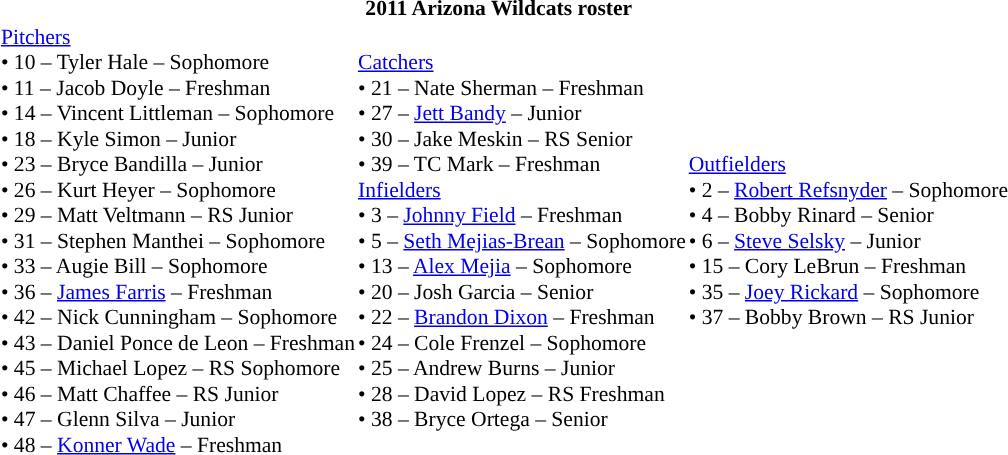<table class="toccolours" style="border-collapse:collapse; font-size:90%;">
<tr>
<th colspan="9">2011 Arizona Wildcats roster</th>
</tr>
<tr>
<td width="03"> </td>
<td valign="top"></td>
<td><a href='#'>Pitchers</a><br>• 10 – Tyler Hale – Sophomore<br>• 11 – Jacob Doyle – Freshman<br>• 14 – Vincent Littleman – Sophomore<br>• 18 – Kyle Simon – Junior<br>• 23 – Bryce Bandilla – Junior<br>• 26 – Kurt Heyer – Sophomore<br>• 29 – Matt Veltmann – RS Junior<br>• 31 – Stephen Manthei – Sophomore<br>• 33 – Augie Bill – Sophomore<br>• 36 – <a href='#'>James Farris</a> – Freshman<br>• 42 – Nick Cunningham – Sophomore<br>• 43 – Daniel Ponce de Leon – Freshman<br>• 45 – Michael Lopez – RS Sophomore<br>• 46 – Matt Chaffee – RS Junior<br>• 47 – Glenn Silva – Junior<br>• 48 – <a href='#'>Konner Wade</a> – Freshman</td>
<td><a href='#'>Catchers</a><br>• 21 – Nate Sherman – Freshman<br>• 27 – <a href='#'>Jett Bandy</a> – Junior<br>• 30 – Jake Meskin – RS Senior<br>• 39 – TC Mark – Freshman<br><a href='#'>Infielders</a><br>• 3 – <a href='#'>Johnny Field</a> – Freshman<br>• 5 – <a href='#'>Seth Mejias-Brean</a> – Sophomore<br>• 13 – <a href='#'>Alex Mejia</a> – Sophomore<br>• 20 – Josh Garcia – Senior<br>• 22 – <a href='#'>Brandon Dixon</a> – Freshman<br>• 24 – Cole Frenzel – Sophomore<br>• 25 – Andrew Burns – Junior<br>• 28 – David Lopez – RS Freshman<br>• 38 – Bryce Ortega – Senior</td>
<td><a href='#'>Outfielders</a><br>• 2 – <a href='#'>Robert Refsnyder</a> – Sophomore<br>• 4 – Bobby Rinard – Senior<br>• 6 – <a href='#'>Steve Selsky</a> – Junior<br>• 15 – Cory LeBrun – Freshman<br>• 35 – <a href='#'>Joey Rickard</a> – Sophomore<br>• 37 – Bobby Brown – RS Junior</td>
</tr>
</table>
